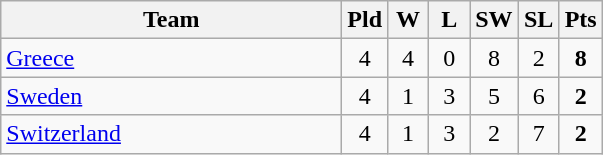<table class=wikitable style="text-align:center">
<tr>
<th width=220>Team</th>
<th width=20>Pld</th>
<th width=20>W</th>
<th width=20>L</th>
<th width=20>SW</th>
<th width=20>SL</th>
<th width=20>Pts</th>
</tr>
<tr>
<td align=left> <a href='#'>Greece</a></td>
<td>4</td>
<td>4</td>
<td>0</td>
<td>8</td>
<td>2</td>
<td><strong>8</strong></td>
</tr>
<tr>
<td align=left> <a href='#'>Sweden</a></td>
<td>4</td>
<td>1</td>
<td>3</td>
<td>5</td>
<td>6</td>
<td><strong>2</strong></td>
</tr>
<tr>
<td align=left> <a href='#'>Switzerland</a></td>
<td>4</td>
<td>1</td>
<td>3</td>
<td>2</td>
<td>7</td>
<td><strong>2</strong></td>
</tr>
</table>
